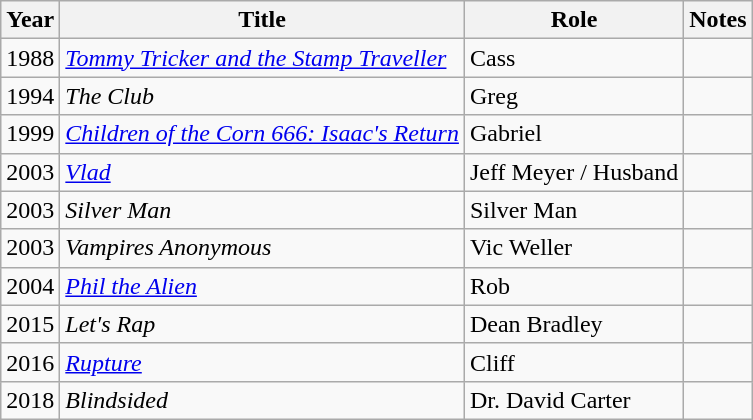<table class="wikitable sortable">
<tr>
<th>Year</th>
<th>Title</th>
<th>Role</th>
<th class="unsortable">Notes</th>
</tr>
<tr>
<td>1988</td>
<td><em><a href='#'>Tommy Tricker and the Stamp Traveller</a></em></td>
<td>Cass</td>
<td></td>
</tr>
<tr>
<td>1994</td>
<td data-sort-value="Club, The"><em>The Club</em></td>
<td>Greg</td>
<td></td>
</tr>
<tr>
<td>1999</td>
<td><em><a href='#'>Children of the Corn 666: Isaac's Return</a></em></td>
<td>Gabriel</td>
<td></td>
</tr>
<tr>
<td>2003</td>
<td><a href='#'><em>Vlad</em></a></td>
<td>Jeff Meyer / Husband</td>
<td></td>
</tr>
<tr>
<td>2003</td>
<td><em>Silver Man</em></td>
<td>Silver Man</td>
<td></td>
</tr>
<tr>
<td>2003</td>
<td><em>Vampires Anonymous</em></td>
<td>Vic Weller</td>
<td></td>
</tr>
<tr>
<td>2004</td>
<td><em><a href='#'>Phil the Alien</a></em></td>
<td>Rob</td>
<td></td>
</tr>
<tr>
<td>2015</td>
<td><em>Let's Rap</em></td>
<td>Dean Bradley</td>
<td></td>
</tr>
<tr>
<td>2016</td>
<td><a href='#'><em>Rupture</em></a></td>
<td>Cliff</td>
<td></td>
</tr>
<tr>
<td>2018</td>
<td><em>Blindsided</em></td>
<td>Dr. David Carter</td>
<td></td>
</tr>
</table>
